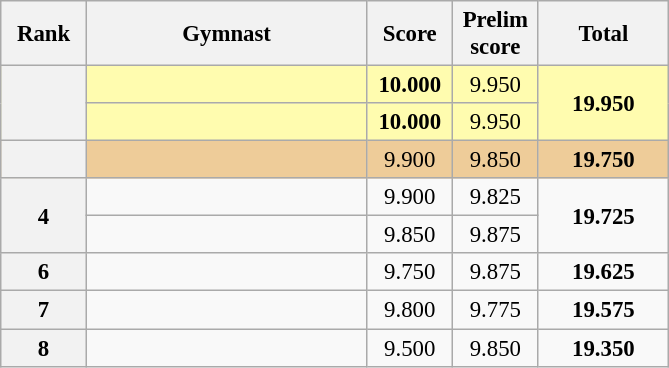<table class="wikitable sortable" style="text-align:center; font-size:95%">
<tr>
<th scope="col" style="width:50px;">Rank</th>
<th scope="col" style="width:180px;">Gymnast</th>
<th scope="col" style="width:50px;">Score</th>
<th scope="col" style="width:50px;">Prelim score</th>
<th scope="col" style="width:80px;">Total</th>
</tr>
<tr style="background:#fffcaf;">
<th rowspan="2" scope="row" style="text-align:center"></th>
<td style="text-align:left;"></td>
<td><strong>10.000</strong></td>
<td>9.950</td>
<td rowspan="2"><strong>19.950</strong></td>
</tr>
<tr style="background:#fffcaf;">
<td style="text-align:left;"></td>
<td><strong>10.000</strong></td>
<td>9.950</td>
</tr>
<tr style="background:#ec9;">
<th scope=row style="text-align:center"></th>
<td align=left></td>
<td>9.900</td>
<td>9.850</td>
<td><strong>19.750</strong></td>
</tr>
<tr>
<th rowspan="2">4</th>
<td align=left></td>
<td>9.900</td>
<td>9.825</td>
<td rowspan="2"><strong>19.725</strong></td>
</tr>
<tr>
<td align=left></td>
<td>9.850</td>
<td>9.875</td>
</tr>
<tr>
<th>6</th>
<td align=left></td>
<td>9.750</td>
<td>9.875</td>
<td><strong>19.625</strong></td>
</tr>
<tr>
<th>7</th>
<td align=left></td>
<td>9.800</td>
<td>9.775</td>
<td><strong>19.575</strong></td>
</tr>
<tr>
<th>8</th>
<td align=left></td>
<td>9.500</td>
<td>9.850</td>
<td><strong>19.350</strong></td>
</tr>
</table>
